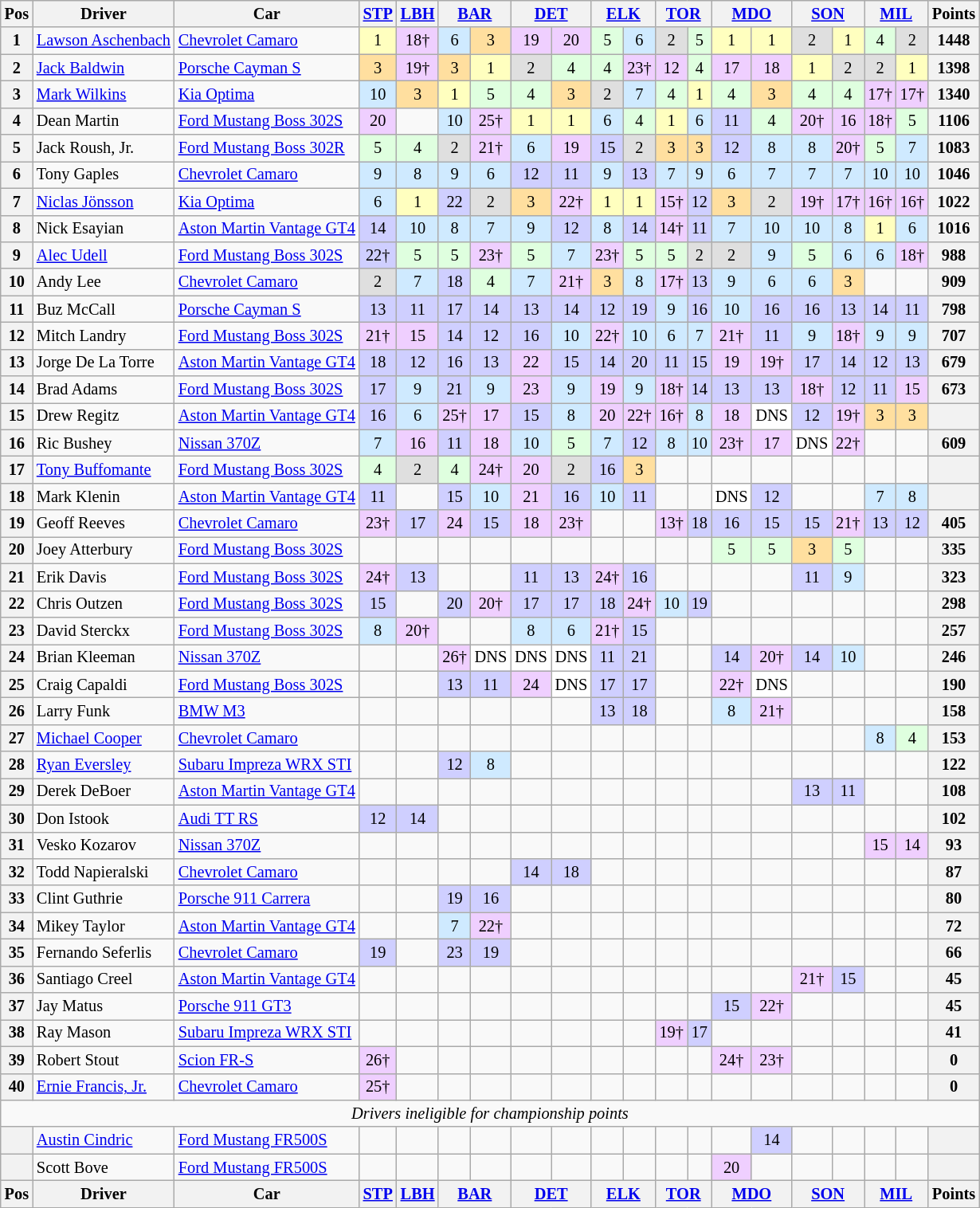<table class="wikitable" style="font-size:85%; text-align:center">
<tr valign="top">
<th valign="middle">Pos</th>
<th valign="middle">Driver</th>
<th valign="middle">Car</th>
<th><a href='#'>STP</a></th>
<th><a href='#'>LBH</a></th>
<th colspan=2><a href='#'>BAR</a></th>
<th colspan=2><a href='#'>DET</a></th>
<th colspan=2><a href='#'>ELK</a></th>
<th colspan=2><a href='#'>TOR</a></th>
<th colspan=2><a href='#'>MDO</a></th>
<th colspan=2><a href='#'>SON</a></th>
<th colspan=2><a href='#'>MIL</a></th>
<th valign="middle">Points</th>
</tr>
<tr>
<th>1</th>
<td align="left"> <a href='#'>Lawson Aschenbach</a></td>
<td align="left"><a href='#'>Chevrolet Camaro</a></td>
<td style="background:#FFFFBF;">1</td>
<td style="background:#EFCFFF;">18†</td>
<td style="background:#CFEAFF;">6</td>
<td style="background:#FFDF9F;">3</td>
<td style="background:#EFCFFF;">19</td>
<td style="background:#EFCFFF;">20</td>
<td style="background:#DFFFDF;">5</td>
<td style="background:#CFEAFF;">6</td>
<td style="background:#DFDFDF;">2</td>
<td style="background:#DFFFDF;">5</td>
<td style="background:#FFFFBF;">1</td>
<td style="background:#FFFFBF;">1</td>
<td style="background:#DFDFDF;">2</td>
<td style="background:#FFFFBF;">1</td>
<td style="background:#DFFFDF;">4</td>
<td style="background:#DFDFDF;">2</td>
<th>1448</th>
</tr>
<tr>
<th>2</th>
<td align="left"> <a href='#'>Jack Baldwin</a></td>
<td align="left"><a href='#'>Porsche Cayman S</a></td>
<td style="background:#FFDF9F;">3</td>
<td style="background:#EFCFFF;">19†</td>
<td style="background:#FFDF9F;">3</td>
<td style="background:#FFFFBF;">1</td>
<td style="background:#DFDFDF;">2</td>
<td style="background:#DFFFDF;">4</td>
<td style="background:#DFFFDF;">4</td>
<td style="background:#EFCFFF;">23†</td>
<td style="background:#EFCFFF;">12</td>
<td style="background:#DFFFDF;">4</td>
<td style="background:#EFCFFF;">17</td>
<td style="background:#EFCFFF;">18</td>
<td style="background:#FFFFBF;">1</td>
<td style="background:#DFDFDF;">2</td>
<td style="background:#DFDFDF;">2</td>
<td style="background:#FFFFBF;">1</td>
<th>1398</th>
</tr>
<tr>
<th>3</th>
<td align="left"> <a href='#'>Mark Wilkins</a></td>
<td align="left"><a href='#'>Kia Optima</a></td>
<td style="background:#CFEAFF;">10</td>
<td style="background:#FFDF9F;">3</td>
<td style="background:#FFFFBF;">1</td>
<td style="background:#DFFFDF;">5</td>
<td style="background:#DFFFDF;">4</td>
<td style="background:#FFDF9F;">3</td>
<td style="background:#DFDFDF;">2</td>
<td style="background:#CFEAFF;">7</td>
<td style="background:#DFFFDF;">4</td>
<td style="background:#FFFFBF;">1</td>
<td style="background:#DFFFDF;">4</td>
<td style="background:#FFDF9F;">3</td>
<td style="background:#DFFFDF;">4</td>
<td style="background:#DFFFDF;">4</td>
<td style="background:#EFCFFF;">17†</td>
<td style="background:#EFCFFF;">17†</td>
<th>1340</th>
</tr>
<tr>
<th>4</th>
<td align="left"> Dean Martin</td>
<td align="left"><a href='#'>Ford Mustang Boss 302S</a></td>
<td style="background:#EFCFFF;">20</td>
<td></td>
<td style="background:#CFEAFF;">10</td>
<td style="background:#EFCFFF;">25†</td>
<td style="background:#FFFFBF;">1</td>
<td style="background:#FFFFBF;">1</td>
<td style="background:#CFEAFF;">6</td>
<td style="background:#DFFFDF;">4</td>
<td style="background:#FFFFBF;">1</td>
<td style="background:#CFEAFF;">6</td>
<td style="background:#CFCFFF;">11</td>
<td style="background:#DFFFDF;">4</td>
<td style="background:#EFCFFF;">20†</td>
<td style="background:#EFCFFF;">16</td>
<td style="background:#EFCFFF;">18†</td>
<td style="background:#DFFFDF;">5</td>
<th>1106</th>
</tr>
<tr>
<th>5</th>
<td align="left"> Jack Roush, Jr.</td>
<td align="left"><a href='#'>Ford Mustang Boss 302R</a></td>
<td style="background:#DFFFDF;">5</td>
<td style="background:#DFFFDF;">4</td>
<td style="background:#DFDFDF;">2</td>
<td style="background:#EFCFFF;">21†</td>
<td style="background:#CFEAFF;">6</td>
<td style="background:#EFCFFF;">19</td>
<td style="background:#CFCFFF;">15</td>
<td style="background:#DFDFDF;">2</td>
<td style="background:#FFDF9F;">3</td>
<td style="background:#FFDF9F;">3</td>
<td style="background:#CFCFFF;">12</td>
<td style="background:#CFEAFF;">8</td>
<td style="background:#CFEAFF;">8</td>
<td style="background:#EFCFFF;">20†</td>
<td style="background:#DFFFDF;">5</td>
<td style="background:#CFEAFF;">7</td>
<th>1083</th>
</tr>
<tr>
<th>6</th>
<td align="left"> Tony Gaples</td>
<td align="left"><a href='#'>Chevrolet Camaro</a></td>
<td style="background:#CFEAFF;">9</td>
<td style="background:#CFEAFF;">8</td>
<td style="background:#CFEAFF;">9</td>
<td style="background:#CFEAFF;">6</td>
<td style="background:#CFCFFF;">12</td>
<td style="background:#CFCFFF;">11</td>
<td style="background:#CFEAFF;">9</td>
<td style="background:#CFCFFF;">13</td>
<td style="background:#CFEAFF;">7</td>
<td style="background:#CFEAFF;">9</td>
<td style="background:#CFEAFF;">6</td>
<td style="background:#CFEAFF;">7</td>
<td style="background:#CFEAFF;">7</td>
<td style="background:#CFEAFF;">7</td>
<td style="background:#CFEAFF;">10</td>
<td style="background:#CFEAFF;">10</td>
<th>1046</th>
</tr>
<tr>
<th>7</th>
<td align="left"> <a href='#'>Niclas Jönsson</a></td>
<td align="left"><a href='#'>Kia Optima</a></td>
<td style="background:#CFEAFF;">6</td>
<td style="background:#FFFFBF;">1</td>
<td style="background:#CFCFFF;">22</td>
<td style="background:#DFDFDF;">2</td>
<td style="background:#FFDF9F;">3</td>
<td style="background:#EFCFFF;">22†</td>
<td style="background:#FFFFBF;">1</td>
<td style="background:#FFFFBF;">1</td>
<td style="background:#EFCFFF;">15†</td>
<td style="background:#CFCFFF;">12</td>
<td style="background:#FFDF9F;">3</td>
<td style="background:#DFDFDF;">2</td>
<td style="background:#EFCFFF;">19†</td>
<td style="background:#EFCFFF;">17†</td>
<td style="background:#EFCFFF;">16†</td>
<td style="background:#EFCFFF;">16†</td>
<th>1022</th>
</tr>
<tr>
<th>8</th>
<td align="left"> Nick Esayian</td>
<td align="left"><a href='#'>Aston Martin Vantage GT4</a></td>
<td style="background:#CFCFFF;">14</td>
<td style="background:#CFEAFF;">10</td>
<td style="background:#CFEAFF;">8</td>
<td style="background:#CFEAFF;">7</td>
<td style="background:#CFEAFF;">9</td>
<td style="background:#CFCFFF;">12</td>
<td style="background:#CFEAFF;">8</td>
<td style="background:#CFCFFF;">14</td>
<td style="background:#EFCFFF;">14†</td>
<td style="background:#CFCFFF;">11</td>
<td style="background:#CFEAFF;">7</td>
<td style="background:#CFEAFF;">10</td>
<td style="background:#CFEAFF;">10</td>
<td style="background:#CFEAFF;">8</td>
<td style="background:#FFFFBF;">1</td>
<td style="background:#CFEAFF;">6</td>
<th>1016</th>
</tr>
<tr>
<th>9</th>
<td align="left"> <a href='#'>Alec Udell</a></td>
<td align="left"><a href='#'>Ford Mustang Boss 302S</a></td>
<td style="background:#CFCFFF;">22†</td>
<td style="background:#DFFFDF;">5</td>
<td style="background:#DFFFDF;">5</td>
<td style="background:#EFCFFF;">23†</td>
<td style="background:#DFFFDF;">5</td>
<td style="background:#CFEAFF;">7</td>
<td style="background:#EFCFFF;">23†</td>
<td style="background:#DFFFDF;">5</td>
<td style="background:#DFFFDF;">5</td>
<td style="background:#DFDFDF;">2</td>
<td style="background:#DFDFDF;">2</td>
<td style="background:#CFEAFF;">9</td>
<td style="background:#DFFFDF;">5</td>
<td style="background:#CFEAFF;">6</td>
<td style="background:#CFEAFF;">6</td>
<td style="background:#EFCFFF;">18†</td>
<th>988</th>
</tr>
<tr>
<th>10</th>
<td align="left"> Andy Lee</td>
<td align="left"><a href='#'>Chevrolet Camaro</a></td>
<td style="background:#DFDFDF;">2</td>
<td style="background:#CFEAFF;">7</td>
<td style="background:#CFCFFF;">18</td>
<td style="background:#DFFFDF;">4</td>
<td style="background:#CFEAFF;">7</td>
<td style="background:#EFCFFF;">21†</td>
<td style="background:#FFDF9F;">3</td>
<td style="background:#CFEAFF;">8</td>
<td style="background:#EFCFFF;">17†</td>
<td style="background:#CFCFFF;">13</td>
<td style="background:#CFEAFF;">9</td>
<td style="background:#CFEAFF;">6</td>
<td style="background:#CFEAFF;">6</td>
<td style="background:#FFDF9F;">3</td>
<td></td>
<td></td>
<th>909</th>
</tr>
<tr>
<th>11</th>
<td align="left"> Buz McCall</td>
<td align="left"><a href='#'>Porsche Cayman S</a></td>
<td style="background:#CFCFFF;">13</td>
<td style="background:#CFCFFF;">11</td>
<td style="background:#CFCFFF;">17</td>
<td style="background:#CFCFFF;">14</td>
<td style="background:#CFCFFF;">13</td>
<td style="background:#CFCFFF;">14</td>
<td style="background:#CFCFFF;">12</td>
<td style="background:#CFCFFF;">19</td>
<td style="background:#CFEAFF;">9</td>
<td style="background:#CFCFFF;">16</td>
<td style="background:#CFEAFF;">10</td>
<td style="background:#CFCFFF;">16</td>
<td style="background:#CFCFFF;">16</td>
<td style="background:#CFCFFF;">13</td>
<td style="background:#CFCFFF;">14</td>
<td style="background:#CFCFFF;">11</td>
<th>798</th>
</tr>
<tr>
<th>12</th>
<td align="left"> Mitch Landry</td>
<td align="left"><a href='#'>Ford Mustang Boss 302S</a></td>
<td style="background:#EFCFFF;">21†</td>
<td style="background:#EFCFFF;">15</td>
<td style="background:#CFCFFF;">14</td>
<td style="background:#CFCFFF;">12</td>
<td style="background:#CFCFFF;">16</td>
<td style="background:#CFEAFF;">10</td>
<td style="background:#EFCFFF;">22†</td>
<td style="background:#CFEAFF;">10</td>
<td style="background:#CFEAFF;">6</td>
<td style="background:#CFEAFF;">7</td>
<td style="background:#EFCFFF;">21†</td>
<td style="background:#CFCFFF;">11</td>
<td style="background:#CFEAFF;">9</td>
<td style="background:#EFCFFF;">18†</td>
<td style="background:#CFEAFF;">9</td>
<td style="background:#CFEAFF;">9</td>
<th>707</th>
</tr>
<tr>
<th>13</th>
<td align="left"> Jorge De La Torre</td>
<td align="left"><a href='#'>Aston Martin Vantage GT4</a></td>
<td style="background:#CFCFFF;">18</td>
<td style="background:#CFCFFF;">12</td>
<td style="background:#CFCFFF;">16</td>
<td style="background:#CFCFFF;">13</td>
<td style="background:#EFCFFF;">22</td>
<td style="background:#CFCFFF;">15</td>
<td style="background:#CFCFFF;">14</td>
<td style="background:#CFCFFF;">20</td>
<td style="background:#CFCFFF;">11</td>
<td style="background:#CFCFFF;">15</td>
<td style="background:#EFCFFF;">19</td>
<td style="background:#EFCFFF;">19†</td>
<td style="background:#CFCFFF;">17</td>
<td style="background:#CFCFFF;">14</td>
<td style="background:#CFCFFF;">12</td>
<td style="background:#CFCFFF;">13</td>
<th>679</th>
</tr>
<tr>
<th>14</th>
<td align="left"> Brad Adams</td>
<td align="left"><a href='#'>Ford Mustang Boss 302S</a></td>
<td style="background:#CFCFFF;">17</td>
<td style="background:#CFEAFF;">9</td>
<td style="background:#CFCFFF;">21</td>
<td style="background:#CFEAFF;">9</td>
<td style="background:#EFCFFF;">23</td>
<td style="background:#CFEAFF;">9</td>
<td style="background:#EFCFFF;">19</td>
<td style="background:#CFEAFF;">9</td>
<td style="background:#EFCFFF;">18†</td>
<td style="background:#CFCFFF;">14</td>
<td style="background:#CFCFFF;">13</td>
<td style="background:#CFCFFF;">13</td>
<td style="background:#EFCFFF;">18†</td>
<td style="background:#CFCFFF;">12</td>
<td style="background:#CFCFFF;">11</td>
<td style="background:#EFCFFF;">15</td>
<th>673</th>
</tr>
<tr>
<th>15</th>
<td align="left"> Drew Regitz</td>
<td align="left"><a href='#'>Aston Martin Vantage GT4</a></td>
<td style="background:#CFCFFF;">16</td>
<td style="background:#CFEAFF;">6</td>
<td style="background:#EFCFFF;">25†</td>
<td style="background:#EFCFFF;">17</td>
<td style="background:#CFCFFF;">15</td>
<td style="background:#CFEAFF;">8</td>
<td style="background:#EFCFFF;">20</td>
<td style="background:#EFCFFF;">22†</td>
<td style="background:#EFCFFF;">16†</td>
<td style="background:#CFEAFF;">8</td>
<td style="background:#EFCFFF;">18</td>
<td style="background:#FFFFFF;">DNS</td>
<td style="background:#CFCFFF;">12</td>
<td style="background:#EFCFFF;">19†</td>
<td style="background:#FFDF9F;">3</td>
<td style="background:#FFDF9F;">3</td>
<th></th>
</tr>
<tr>
<th>16</th>
<td align="left"> Ric Bushey</td>
<td align="left"><a href='#'>Nissan 370Z</a></td>
<td style="background:#CFEAFF;">7</td>
<td style="background:#EFCFFF;">16</td>
<td style="background:#CFCFFF;">11</td>
<td style="background:#EFCFFF;">18</td>
<td style="background:#CFEAFF;">10</td>
<td style="background:#DFFFDF;">5</td>
<td style="background:#CFEAFF;">7</td>
<td style="background:#CFCFFF;">12</td>
<td style="background:#CFEAFF;">8</td>
<td style="background:#CFEAFF;">10</td>
<td style="background:#EFCFFF;">23†</td>
<td style="background:#EFCFFF;">17</td>
<td style="background:#FFFFFF;">DNS</td>
<td style="background:#EFCFFF;">22†</td>
<td></td>
<td></td>
<th>609</th>
</tr>
<tr>
<th>17</th>
<td align="left"> <a href='#'>Tony Buffomante</a></td>
<td align="left"><a href='#'>Ford Mustang Boss 302S</a></td>
<td style="background:#DFFFDF;">4</td>
<td style="background:#DFDFDF;">2</td>
<td style="background:#DFFFDF;">4</td>
<td style="background:#EFCFFF;">24†</td>
<td style="background:#EFCFFF;">20</td>
<td style="background:#DFDFDF;">2</td>
<td style="background:#CFCFFF;">16</td>
<td style="background:#FFDF9F;">3</td>
<td></td>
<td></td>
<td></td>
<td></td>
<td></td>
<td></td>
<td></td>
<td></td>
<th></th>
</tr>
<tr>
<th>18</th>
<td align="left"> Mark Klenin</td>
<td align="left"><a href='#'>Aston Martin Vantage GT4</a></td>
<td style="background:#CFCFFF;">11</td>
<td></td>
<td style="background:#CFCFFF;">15</td>
<td style="background:#CFEAFF;">10</td>
<td style="background:#EFCFFF;">21</td>
<td style="background:#CFCFFF;">16</td>
<td style="background:#CFEAFF;">10</td>
<td style="background:#CFCFFF;">11</td>
<td></td>
<td></td>
<td style="background:#FFFFFF;">DNS</td>
<td style="background:#CFCFFF;">12</td>
<td></td>
<td></td>
<td style="background:#CFEAFF;">7</td>
<td style="background:#CFEAFF;">8</td>
<th></th>
</tr>
<tr>
<th>19</th>
<td align="left"> Geoff Reeves</td>
<td align="left"><a href='#'>Chevrolet Camaro</a></td>
<td style="background:#EFCFFF;">23†</td>
<td style="background:#CFCFFF;">17</td>
<td style="background:#EFCFFF;">24</td>
<td style="background:#CFCFFF;">15</td>
<td style="background:#EFCFFF;">18</td>
<td style="background:#EFCFFF;">23†</td>
<td></td>
<td></td>
<td style="background:#EFCFFF;">13†</td>
<td style="background:#CFCFFF;">18</td>
<td style="background:#CFCFFF;">16</td>
<td style="background:#CFCFFF;">15</td>
<td style="background:#CFCFFF;">15</td>
<td style="background:#EFCFFF;">21†</td>
<td style="background:#CFCFFF;">13</td>
<td style="background:#CFCFFF;">12</td>
<th>405</th>
</tr>
<tr>
<th>20</th>
<td align="left"> Joey Atterbury</td>
<td align="left"><a href='#'>Ford Mustang Boss 302S</a></td>
<td></td>
<td></td>
<td></td>
<td></td>
<td></td>
<td></td>
<td></td>
<td></td>
<td></td>
<td></td>
<td style="background:#DFFFDF;">5</td>
<td style="background:#DFFFDF;">5</td>
<td style="background:#FFDF9F;">3</td>
<td style="background:#DFFFDF;">5</td>
<td></td>
<td></td>
<th>335</th>
</tr>
<tr>
<th>21</th>
<td align="left"> Erik Davis</td>
<td align="left"><a href='#'>Ford Mustang Boss 302S</a></td>
<td style="background:#EFCFFF;">24†</td>
<td style="background:#CFCFFF;">13</td>
<td></td>
<td></td>
<td style="background:#CFCFFF;">11</td>
<td style="background:#CFCFFF;">13</td>
<td style="background:#EFCFFF;">24†</td>
<td style="background:#CFCFFF;">16</td>
<td></td>
<td></td>
<td></td>
<td></td>
<td style="background:#CFCFFF;">11</td>
<td style="background:#CFEAFF;">9</td>
<td></td>
<td></td>
<th>323</th>
</tr>
<tr>
<th>22</th>
<td align="left"> Chris Outzen</td>
<td align="left"><a href='#'>Ford Mustang Boss 302S</a></td>
<td style="background:#CFCFFF;">15</td>
<td></td>
<td style="background:#CFCFFF;">20</td>
<td style="background:#EFCFFF;">20†</td>
<td style="background:#CFCFFF;">17</td>
<td style="background:#CFCFFF;">17</td>
<td style="background:#CFCFFF;">18</td>
<td style="background:#EFCFFF;">24†</td>
<td style="background:#CFEAFF;">10</td>
<td style="background:#CFCFFF;">19</td>
<td></td>
<td></td>
<td></td>
<td></td>
<td></td>
<td></td>
<th>298</th>
</tr>
<tr>
<th>23</th>
<td align="left"> David Sterckx</td>
<td align="left"><a href='#'>Ford Mustang Boss 302S</a></td>
<td style="background:#CFEAFF;">8</td>
<td style="background:#EFCFFF;">20†</td>
<td></td>
<td></td>
<td style="background:#CFEAFF;">8</td>
<td style="background:#CFEAFF;">6</td>
<td style="background:#EFCFFF;">21†</td>
<td style="background:#CFCFFF;">15</td>
<td></td>
<td></td>
<td></td>
<td></td>
<td></td>
<td></td>
<td></td>
<td></td>
<th>257</th>
</tr>
<tr>
<th>24</th>
<td align="left"> Brian Kleeman</td>
<td align="left"><a href='#'>Nissan 370Z</a></td>
<td></td>
<td></td>
<td style="background:#EFCFFF;">26†</td>
<td style="background:#FFFFFF;">DNS</td>
<td style="background:#FFFFFF;">DNS</td>
<td style="background:#FFFFFF;">DNS</td>
<td style="background:#CFCFFF;">11</td>
<td style="background:#CFCFFF;">21</td>
<td></td>
<td></td>
<td style="background:#CFCFFF;">14</td>
<td style="background:#EFCFFF;">20†</td>
<td style="background:#CFCFFF;">14</td>
<td style="background:#CFEAFF;">10</td>
<td></td>
<td></td>
<th>246</th>
</tr>
<tr>
<th>25</th>
<td align="left"> Craig Capaldi</td>
<td align="left"><a href='#'>Ford Mustang Boss 302S</a></td>
<td></td>
<td></td>
<td style="background:#CFCFFF;">13</td>
<td style="background:#CFCFFF;">11</td>
<td style="background:#EFCFFF;">24</td>
<td style="background:#FFFFFF;">DNS</td>
<td style="background:#CFCFFF;">17</td>
<td style="background:#CFCFFF;">17</td>
<td></td>
<td></td>
<td style="background:#EFCFFF;">22†</td>
<td style="background:#FFFFFF;">DNS</td>
<td></td>
<td></td>
<td></td>
<td></td>
<th>190</th>
</tr>
<tr>
<th>26</th>
<td align="left"> Larry Funk</td>
<td align="left"><a href='#'>BMW M3</a></td>
<td></td>
<td></td>
<td></td>
<td></td>
<td></td>
<td></td>
<td style="background:#CFCFFF;">13</td>
<td style="background:#CFCFFF;">18</td>
<td></td>
<td></td>
<td style="background:#CFEAFF;">8</td>
<td style="background:#EFCFFF;">21†</td>
<td></td>
<td></td>
<td></td>
<td></td>
<th>158</th>
</tr>
<tr>
<th>27</th>
<td align="left"> <a href='#'>Michael Cooper</a></td>
<td align="left"><a href='#'>Chevrolet Camaro</a></td>
<td></td>
<td></td>
<td></td>
<td></td>
<td></td>
<td></td>
<td></td>
<td></td>
<td></td>
<td></td>
<td></td>
<td></td>
<td></td>
<td></td>
<td style="background:#CFEAFF;">8</td>
<td style="background:#DFFFDF;">4</td>
<th>153</th>
</tr>
<tr>
<th>28</th>
<td align="left"> <a href='#'>Ryan Eversley</a></td>
<td align="left"><a href='#'>Subaru Impreza WRX STI</a></td>
<td></td>
<td></td>
<td style="background:#CFCFFF;">12</td>
<td style="background:#CFEAFF;">8</td>
<td></td>
<td></td>
<td></td>
<td></td>
<td></td>
<td></td>
<td></td>
<td></td>
<td></td>
<td></td>
<td></td>
<td></td>
<th>122</th>
</tr>
<tr>
<th>29</th>
<td align="left"> Derek DeBoer</td>
<td align="left"><a href='#'>Aston Martin Vantage GT4</a></td>
<td></td>
<td></td>
<td></td>
<td></td>
<td></td>
<td></td>
<td></td>
<td></td>
<td></td>
<td></td>
<td></td>
<td></td>
<td style="background:#CFCFFF;">13</td>
<td style="background:#CFCFFF;">11</td>
<td></td>
<td></td>
<th>108</th>
</tr>
<tr>
<th>30</th>
<td align="left"> Don Istook</td>
<td align="left"><a href='#'>Audi TT RS</a></td>
<td style="background:#CFCFFF;">12</td>
<td style="background:#CFCFFF;">14</td>
<td></td>
<td></td>
<td></td>
<td></td>
<td></td>
<td></td>
<td></td>
<td></td>
<td></td>
<td></td>
<td></td>
<td></td>
<td></td>
<td></td>
<th>102</th>
</tr>
<tr>
<th>31</th>
<td align="left"> Vesko Kozarov</td>
<td align="left"><a href='#'>Nissan 370Z</a></td>
<td></td>
<td></td>
<td></td>
<td></td>
<td></td>
<td></td>
<td></td>
<td></td>
<td></td>
<td></td>
<td></td>
<td></td>
<td></td>
<td></td>
<td style="background:#EFCFFF;">15</td>
<td style="background:#EFCFFF;">14</td>
<th>93</th>
</tr>
<tr>
<th>32</th>
<td align="left"> Todd Napieralski</td>
<td align="left"><a href='#'>Chevrolet Camaro</a></td>
<td></td>
<td></td>
<td></td>
<td></td>
<td style="background:#CFCFFF;">14</td>
<td style="background:#CFCFFF;">18</td>
<td></td>
<td></td>
<td></td>
<td></td>
<td></td>
<td></td>
<td></td>
<td></td>
<td></td>
<td></td>
<th>87</th>
</tr>
<tr>
<th>33</th>
<td align="left"> Clint Guthrie</td>
<td align="left"><a href='#'>Porsche 911 Carrera</a></td>
<td></td>
<td></td>
<td style="background:#CFCFFF;">19</td>
<td style="background:#CFCFFF;">16</td>
<td></td>
<td></td>
<td></td>
<td></td>
<td></td>
<td></td>
<td></td>
<td></td>
<td></td>
<td></td>
<td></td>
<td></td>
<th>80</th>
</tr>
<tr>
<th>34</th>
<td align="left"> Mikey Taylor</td>
<td align="left"><a href='#'>Aston Martin Vantage GT4</a></td>
<td></td>
<td></td>
<td style="background:#CFEAFF;">7</td>
<td style="background:#EFCFFF;">22†</td>
<td></td>
<td></td>
<td></td>
<td></td>
<td></td>
<td></td>
<td></td>
<td></td>
<td></td>
<td></td>
<td></td>
<td></td>
<th>72</th>
</tr>
<tr>
<th>35</th>
<td align="left"> Fernando Seferlis</td>
<td align="left"><a href='#'>Chevrolet Camaro</a></td>
<td style="background:#CFCFFF;">19</td>
<td></td>
<td style="background:#CFCFFF;">23</td>
<td style="background:#CFCFFF;">19</td>
<td></td>
<td></td>
<td></td>
<td></td>
<td></td>
<td></td>
<td></td>
<td></td>
<td></td>
<td></td>
<td></td>
<td></td>
<th>66</th>
</tr>
<tr>
<th>36</th>
<td align="left"> Santiago Creel</td>
<td align="left"><a href='#'>Aston Martin Vantage GT4</a></td>
<td></td>
<td></td>
<td></td>
<td></td>
<td></td>
<td></td>
<td></td>
<td></td>
<td></td>
<td></td>
<td></td>
<td></td>
<td style="background:#EFCFFF;">21†</td>
<td style="background:#CFCFFF;">15</td>
<td></td>
<td></td>
<th>45</th>
</tr>
<tr>
<th>37</th>
<td align="left"> Jay Matus</td>
<td align="left"><a href='#'>Porsche 911 GT3</a></td>
<td></td>
<td></td>
<td></td>
<td></td>
<td></td>
<td></td>
<td></td>
<td></td>
<td></td>
<td></td>
<td style="background:#CFCFFF;">15</td>
<td style="background:#EFCFFF;">22†</td>
<td></td>
<td></td>
<td></td>
<td></td>
<th>45</th>
</tr>
<tr>
<th>38</th>
<td align="left"> Ray Mason</td>
<td align="left"><a href='#'>Subaru Impreza WRX STI</a></td>
<td></td>
<td></td>
<td></td>
<td></td>
<td></td>
<td></td>
<td></td>
<td></td>
<td style="background:#EFCFFF;">19†</td>
<td style="background:#CFCFFF;">17</td>
<td></td>
<td></td>
<td></td>
<td></td>
<td></td>
<td></td>
<th>41</th>
</tr>
<tr>
<th>39</th>
<td align="left"> Robert Stout</td>
<td align="left"><a href='#'>Scion FR-S</a></td>
<td style="background:#EFCFFF;">26†</td>
<td></td>
<td></td>
<td></td>
<td></td>
<td></td>
<td></td>
<td></td>
<td></td>
<td></td>
<td style="background:#EFCFFF;">24†</td>
<td style="background:#EFCFFF;">23†</td>
<td></td>
<td></td>
<td></td>
<td></td>
<th>0</th>
</tr>
<tr>
<th>40</th>
<td align="left"> <a href='#'>Ernie Francis, Jr.</a></td>
<td align="left"><a href='#'>Chevrolet Camaro</a></td>
<td style="background:#EFCFFF;">25†</td>
<td></td>
<td></td>
<td></td>
<td></td>
<td></td>
<td></td>
<td></td>
<td></td>
<td></td>
<td></td>
<td></td>
<td></td>
<td></td>
<td></td>
<td></td>
<th>0</th>
</tr>
<tr>
<td colspan=20 align=center><em>Drivers ineligible for championship points</em></td>
</tr>
<tr>
<th></th>
<td align="left"> <a href='#'>Austin Cindric</a></td>
<td align="left"><a href='#'>Ford Mustang FR500S</a></td>
<td></td>
<td></td>
<td></td>
<td></td>
<td></td>
<td></td>
<td></td>
<td></td>
<td></td>
<td></td>
<td></td>
<td style="background:#CFCFFF;">14</td>
<td></td>
<td></td>
<td></td>
<td></td>
<th></th>
</tr>
<tr>
<th></th>
<td align="left"> Scott Bove</td>
<td align="left"><a href='#'>Ford Mustang FR500S</a></td>
<td></td>
<td></td>
<td></td>
<td></td>
<td></td>
<td></td>
<td></td>
<td></td>
<td></td>
<td></td>
<td style="background:#EFCFFF;">20</td>
<td></td>
<td></td>
<td></td>
<td></td>
<td></td>
<th></th>
</tr>
<tr style="background: #f9f9f9;" valign="top">
<th valign="middle">Pos</th>
<th valign="middle">Driver</th>
<th valign="middle">Car</th>
<th><a href='#'>STP</a></th>
<th><a href='#'>LBH</a></th>
<th colspan=2><a href='#'>BAR</a></th>
<th colspan=2><a href='#'>DET</a></th>
<th colspan=2><a href='#'>ELK</a></th>
<th colspan=2><a href='#'>TOR</a></th>
<th colspan=2><a href='#'>MDO</a></th>
<th colspan=2><a href='#'>SON</a></th>
<th colspan=2><a href='#'>MIL</a></th>
<th valign="middle">Points</th>
</tr>
</table>
